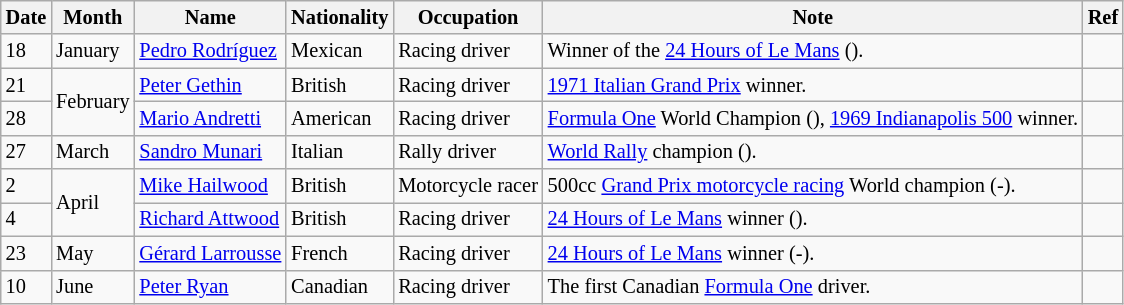<table class="wikitable" style="font-size:85%;">
<tr>
<th>Date</th>
<th>Month</th>
<th>Name</th>
<th>Nationality</th>
<th>Occupation</th>
<th>Note</th>
<th>Ref</th>
</tr>
<tr>
<td>18</td>
<td>January</td>
<td><a href='#'>Pedro Rodríguez</a></td>
<td>Mexican</td>
<td>Racing driver</td>
<td>Winner of the <a href='#'>24 Hours of Le Mans</a> ().</td>
<td></td>
</tr>
<tr>
<td>21</td>
<td rowspan=2>February</td>
<td><a href='#'>Peter Gethin</a></td>
<td>British</td>
<td>Racing driver</td>
<td><a href='#'>1971 Italian Grand Prix</a> winner.</td>
<td></td>
</tr>
<tr>
<td>28</td>
<td><a href='#'>Mario Andretti</a></td>
<td>American</td>
<td>Racing driver</td>
<td><a href='#'>Formula One</a> World Champion (), <a href='#'>1969 Indianapolis 500</a> winner.</td>
<td></td>
</tr>
<tr>
<td>27</td>
<td>March</td>
<td><a href='#'>Sandro Munari</a></td>
<td>Italian</td>
<td>Rally driver</td>
<td><a href='#'>World Rally</a> champion ().</td>
<td></td>
</tr>
<tr>
<td>2</td>
<td rowspan=2>April</td>
<td><a href='#'>Mike Hailwood</a></td>
<td>British</td>
<td>Motorcycle racer</td>
<td>500cc <a href='#'>Grand Prix motorcycle racing</a> World champion (-).</td>
<td></td>
</tr>
<tr>
<td>4</td>
<td><a href='#'>Richard Attwood</a></td>
<td>British</td>
<td>Racing driver</td>
<td><a href='#'>24 Hours of Le Mans</a> winner ().</td>
<td></td>
</tr>
<tr>
<td>23</td>
<td>May</td>
<td><a href='#'>Gérard Larrousse</a></td>
<td>French</td>
<td>Racing driver</td>
<td><a href='#'>24 Hours of Le Mans</a> winner (-).</td>
<td></td>
</tr>
<tr>
<td>10</td>
<td>June</td>
<td><a href='#'>Peter Ryan</a></td>
<td>Canadian</td>
<td>Racing driver</td>
<td>The first Canadian <a href='#'>Formula One</a> driver.</td>
<td></td>
</tr>
</table>
